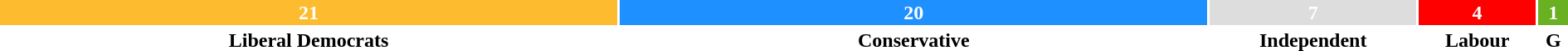<table style="width:100%; text-align:center;">
<tr style="color:white;">
<td style="background:#FDBB30; width:39.62%;"><strong>21</strong></td>
<td style="background:dodgerblue; width:37.73%;"><strong>20</strong></td>
<td style="background:#DDDDDD; width:13.21%;"><strong>7</strong></td>
<td style="background:red; width:7.55%;"><strong>4</strong></td>
<td style="background:#6AB023; width:1.89%;"><strong>1</strong></td>
</tr>
<tr>
<td><span><strong>Liberal Democrats</strong></span></td>
<td><span><strong>Conservative</strong></span></td>
<td><span><strong>Independent</strong></span></td>
<td><span><strong>Labour</strong></span></td>
<td><span><strong>G</strong></span></td>
</tr>
</table>
